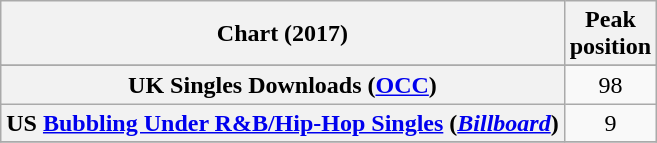<table class="wikitable sortable plainrowheaders" style="text-align:center;">
<tr>
<th scope="col">Chart (2017)</th>
<th scope="col">Peak<br>position</th>
</tr>
<tr>
</tr>
<tr>
<th scope="row">UK Singles Downloads (<a href='#'>OCC</a>)</th>
<td>98</td>
</tr>
<tr>
<th scope="row">US <a href='#'>Bubbling Under R&B/Hip-Hop Singles</a> (<em><a href='#'>Billboard</a></em>)</th>
<td>9</td>
</tr>
<tr>
</tr>
</table>
